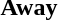<table class= style="width:65%; border:double #dc0038; box-shadow: 4px 4px 4px #004094;">
<tr>
<th colspan=5>Away</th>
</tr>
<tr>
<td></td>
<td><br></td>
<td><br></td>
</tr>
</table>
